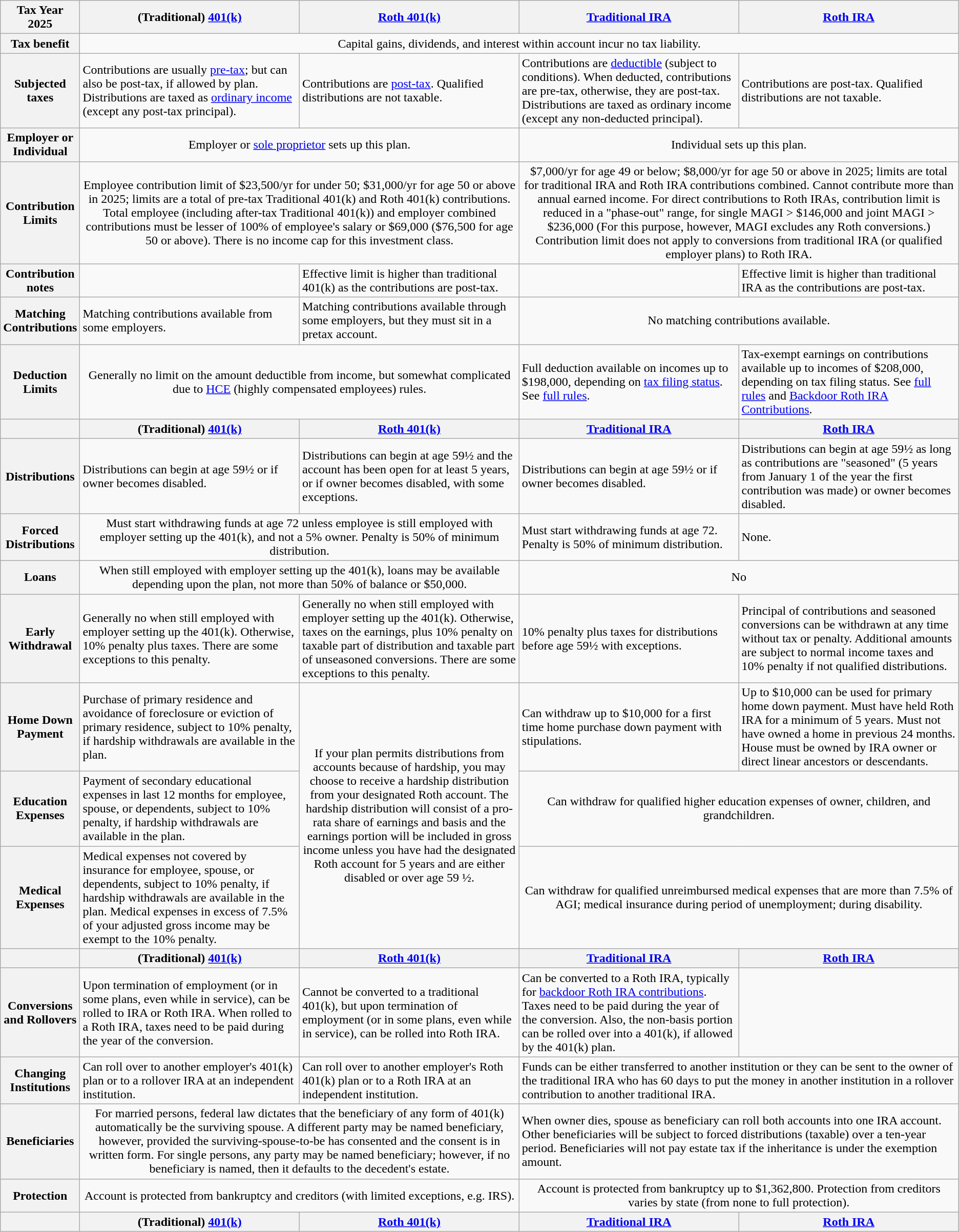<table class="wikitable">
<tr agi>
<th width=4%>Tax Year 2025</th>
<th width=24%>(Traditional) <a href='#'>401(k)</a></th>
<th width=24%><a href='#'>Roth 401(k)</a></th>
<th width=24%><a href='#'>Traditional IRA</a></th>
<th width=24%><a href='#'>Roth IRA</a></th>
</tr>
<tr>
<th>Tax benefit</th>
<td colspan="4" align="center">Capital gains, dividends, and interest within account incur no tax liability.</td>
</tr>
<tr>
<th>Subjected taxes</th>
<td>Contributions are usually <a href='#'>pre-tax</a>; but can also be post-tax, if allowed by plan. Distributions are taxed as <a href='#'>ordinary income</a> (except any post-tax principal).</td>
<td>Contributions are <a href='#'>post-tax</a>. Qualified distributions are not taxable.</td>
<td>Contributions are <a href='#'>deductible</a> (subject to conditions). When deducted, contributions are pre-tax, otherwise, they are post-tax. Distributions are taxed as ordinary income (except any non-deducted principal).</td>
<td>Contributions are post-tax. Qualified distributions are not taxable.</td>
</tr>
<tr>
<th>Employer or Individual</th>
<td colspan="2" align="center">Employer or <a href='#'>sole proprietor</a> sets up this plan.</td>
<td colspan="2" align="center">Individual sets up this plan.</td>
</tr>
<tr>
<th>Contribution Limits</th>
<td colspan="2" align="center">Employee contribution limit of $23,500/yr for under 50; $31,000/yr for age 50 or above in 2025; limits are a total of pre-tax Traditional 401(k) and Roth 401(k) contributions. Total employee (including after-tax Traditional 401(k)) and employer combined contributions must be lesser of 100% of employee's salary or $69,000 ($76,500 for age 50 or above). There is no income cap for this investment class.</td>
<td colspan="2" align="center">$7,000/yr for age 49 or below; $8,000/yr for age 50 or above in 2025; limits are total for traditional IRA and Roth IRA contributions combined. Cannot contribute more than annual earned income. For direct contributions to Roth IRAs, contribution limit is reduced in a "phase-out" range, for single MAGI > $146,000 and joint MAGI > $236,000 (For this purpose, however, MAGI excludes any Roth conversions.)  Contribution limit does not apply to conversions from traditional IRA (or qualified employer plans) to Roth IRA.</td>
</tr>
<tr>
<th>Contribution notes</th>
<td></td>
<td>Effective limit is higher than traditional 401(k) as the contributions are post-tax.</td>
<td></td>
<td>Effective limit is higher than traditional IRA as the contributions are post-tax.</td>
</tr>
<tr>
<th>Matching Contributions</th>
<td>Matching contributions available from some employers.</td>
<td>Matching contributions available through some employers, but they must sit in a pretax account.</td>
<td colspan="2" align="center">No matching contributions available.</td>
</tr>
<tr>
<th>Deduction Limits</th>
<td colspan="2" align="center">Generally no limit on the amount deductible from income, but somewhat complicated due to <a href='#'>HCE</a> (highly compensated employees) rules.</td>
<td>Full deduction available on incomes up to $198,000, depending on <a href='#'>tax filing status</a>. See <a href='#'>full rules</a>.</td>
<td>Tax-exempt earnings on contributions available up to incomes of $208,000, depending on tax filing status. See <a href='#'>full rules</a> and <a href='#'>Backdoor Roth IRA Contributions</a>.</td>
</tr>
<tr>
<th></th>
<th>(Traditional) <a href='#'>401(k)</a></th>
<th><a href='#'>Roth 401(k)</a></th>
<th><a href='#'>Traditional IRA</a></th>
<th><a href='#'>Roth IRA</a></th>
</tr>
<tr>
<th>Distributions</th>
<td>Distributions can begin at age 59½ or if owner becomes disabled.</td>
<td>Distributions can begin at age 59½ and the account has been open for at least 5 years, or if owner becomes disabled, with some exceptions.</td>
<td>Distributions can begin at age 59½ or if owner becomes disabled.</td>
<td>Distributions can begin at age 59½ as long as contributions are "seasoned" (5 years from January 1 of the year the first contribution was made) or owner becomes disabled.</td>
</tr>
<tr>
<th>Forced Distributions</th>
<td colspan="2" align="center">Must start withdrawing funds at age 72 unless employee is still employed with employer setting up the 401(k), and not a 5% owner. Penalty is 50% of minimum distribution.</td>
<td>Must start withdrawing funds at age 72. Penalty is 50% of minimum distribution.</td>
<td>None.</td>
</tr>
<tr>
<th>Loans</th>
<td colspan="2" align="center">When still employed with employer setting up the 401(k), loans may be available depending upon the plan, not more than 50% of balance or $50,000.</td>
<td colspan="2" align="center">No</td>
</tr>
<tr>
<th>Early Withdrawal</th>
<td>Generally no when still employed with employer setting up the 401(k). Otherwise, 10% penalty plus taxes. There are some exceptions to this penalty.</td>
<td>Generally no when still employed with employer setting up the 401(k). Otherwise, taxes on the earnings, plus 10% penalty on taxable part of distribution and taxable part of unseasoned conversions. There are some exceptions to this penalty.</td>
<td>10% penalty plus taxes for distributions before age 59½ with exceptions.</td>
<td>Principal of contributions and seasoned conversions can be withdrawn at any time without tax or penalty. Additional amounts are subject to normal income taxes and 10% penalty if not qualified distributions.</td>
</tr>
<tr>
<th>Home Down Payment</th>
<td>Purchase of primary residence and avoidance of foreclosure or eviction of primary residence, subject to 10% penalty, if hardship withdrawals are available in the plan.</td>
<td rowspan="3" align="center">If your plan permits distributions from accounts because of hardship, you may choose to receive a hardship distribution from your designated Roth account. The hardship distribution will consist of a pro-rata share of earnings and basis and the earnings portion will be included in gross income unless you have had the designated Roth account for 5 years and are either disabled or over age 59 ½.</td>
<td>Can withdraw up to $10,000 for a first time home purchase down payment with stipulations.</td>
<td>Up to $10,000 can be used for primary home down payment. Must have held Roth IRA for a minimum of 5 years. Must not have owned a home in previous 24 months. House must be owned by IRA owner or direct linear ancestors or descendants.</td>
</tr>
<tr>
<th>Education Expenses</th>
<td>Payment of secondary educational expenses in last 12 months for employee, spouse, or dependents, subject to 10% penalty, if hardship withdrawals are available in the plan.</td>
<td colspan="2" align="center">Can withdraw for qualified higher education expenses of owner, children, and grandchildren.</td>
</tr>
<tr>
<th>Medical Expenses</th>
<td>Medical expenses not covered by insurance for employee, spouse, or dependents, subject to 10% penalty, if hardship withdrawals are available in the plan. Medical expenses in excess of 7.5% of your adjusted gross income may be exempt to the 10% penalty.</td>
<td colspan="2" align="center">Can withdraw for qualified unreimbursed medical expenses that are more than 7.5% of AGI; medical insurance during period of unemployment; during disability.</td>
</tr>
<tr>
<th></th>
<th>(Traditional) <a href='#'>401(k)</a></th>
<th><a href='#'>Roth 401(k)</a></th>
<th><a href='#'>Traditional IRA</a></th>
<th><a href='#'>Roth IRA</a></th>
</tr>
<tr>
<th>Conversions and Rollovers</th>
<td>Upon termination of employment (or in some plans, even while in service), can be rolled to IRA or Roth IRA.  When rolled to a Roth IRA, taxes need to be paid during the year of the conversion.</td>
<td>Cannot be converted to a traditional 401(k), but upon termination of employment (or in some plans, even while in service), can be rolled into Roth IRA.</td>
<td>Can be converted to a Roth IRA, typically for <a href='#'>backdoor Roth IRA contributions</a>. Taxes need to be paid during the year of the conversion. Also, the non-basis portion can be rolled over into a 401(k), if allowed by the 401(k) plan.</td>
<td></td>
</tr>
<tr>
<th>Changing Institutions</th>
<td>Can roll over to another employer's 401(k) plan or to a rollover IRA at an independent institution.</td>
<td>Can roll over to another employer's Roth 401(k) plan or to a Roth IRA at an independent institution.</td>
<td colspan="2">Funds can be either transferred to another institution or they can be sent to the owner of the traditional IRA who has 60 days to put the money in another institution in a rollover contribution to another traditional IRA.</td>
</tr>
<tr>
<th>Beneficiaries</th>
<td colspan="2" align="center">For married persons, federal law dictates that the beneficiary of any form of 401(k) automatically be the surviving spouse. A different party may be named beneficiary, however, provided the surviving-spouse-to-be has consented and the consent is in written form. For single persons, any party may be named beneficiary; however, if no beneficiary is named, then it defaults to the decedent's estate.</td>
<td colspan="2">When owner dies, spouse as beneficiary can roll both accounts into one IRA account. Other beneficiaries will be subject to forced distributions (taxable) over a ten-year period. Beneficiaries will not pay estate tax if the inheritance is under the exemption amount.</td>
</tr>
<tr>
<th>Protection</th>
<td colspan="2" align="center">Account is protected from bankruptcy and creditors (with limited exceptions, e.g. IRS).</td>
<td colspan="2" align="center">Account is protected from bankruptcy up to $1,362,800. Protection from creditors varies by state (from none to full protection).</td>
</tr>
<tr>
<th></th>
<th>(Traditional) <a href='#'>401(k)</a></th>
<th><a href='#'>Roth 401(k)</a></th>
<th><a href='#'>Traditional IRA</a></th>
<th><a href='#'>Roth IRA</a></th>
</tr>
</table>
